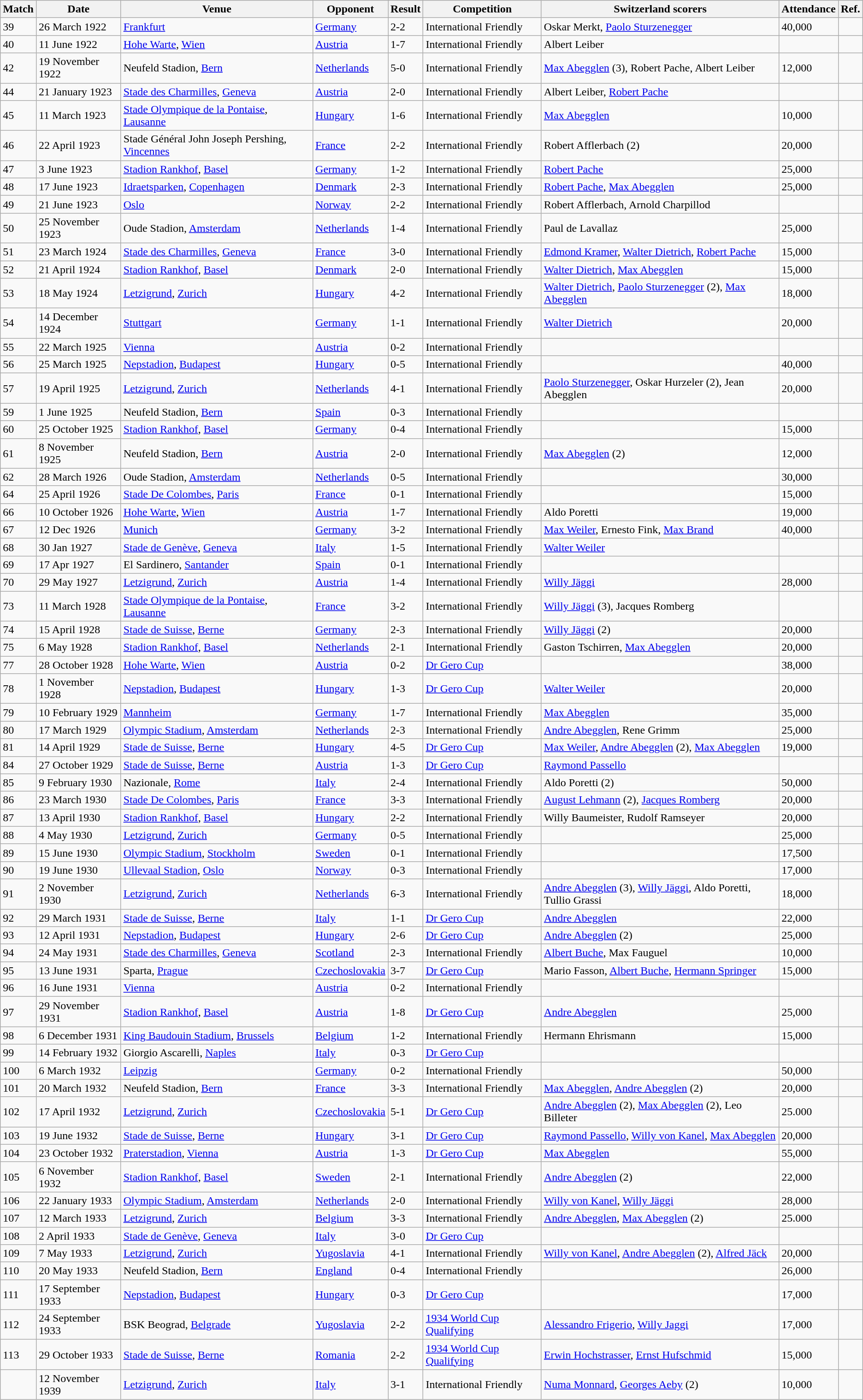<table class="wikitable">
<tr>
<th>Match</th>
<th>Date</th>
<th>Venue</th>
<th>Opponent</th>
<th>Result</th>
<th>Competition</th>
<th>Switzerland scorers</th>
<th>Attendance</th>
<th>Ref.</th>
</tr>
<tr>
<td>39</td>
<td>26 March 1922</td>
<td><a href='#'>Frankfurt</a></td>
<td><a href='#'>Germany</a></td>
<td>2-2</td>
<td>International Friendly</td>
<td>Oskar Merkt, <a href='#'>Paolo Sturzenegger</a></td>
<td>40,000</td>
<td></td>
</tr>
<tr>
<td>40</td>
<td>11 June 1922</td>
<td><a href='#'>Hohe Warte</a>, <a href='#'>Wien</a></td>
<td><a href='#'>Austria</a></td>
<td>1-7</td>
<td>International Friendly</td>
<td>Albert Leiber</td>
<td></td>
<td></td>
</tr>
<tr>
<td>42</td>
<td>19 November 1922</td>
<td>Neufeld Stadion, <a href='#'>Bern</a></td>
<td><a href='#'>Netherlands</a></td>
<td>5-0</td>
<td>International Friendly</td>
<td><a href='#'>Max Abegglen</a> (3), Robert Pache, Albert Leiber</td>
<td>12,000</td>
<td></td>
</tr>
<tr>
<td>44</td>
<td>21 January 1923</td>
<td><a href='#'>Stade des Charmilles</a>, <a href='#'>Geneva</a></td>
<td><a href='#'>Austria</a></td>
<td>2-0</td>
<td>International Friendly</td>
<td>Albert Leiber, <a href='#'>Robert Pache</a></td>
<td></td>
<td></td>
</tr>
<tr>
<td>45</td>
<td>11 March 1923</td>
<td><a href='#'>Stade Olympique de la Pontaise</a>, <a href='#'>Lausanne</a></td>
<td><a href='#'>Hungary</a></td>
<td>1-6</td>
<td>International Friendly</td>
<td><a href='#'>Max Abegglen</a></td>
<td>10,000</td>
<td></td>
</tr>
<tr>
<td>46</td>
<td>22 April 1923</td>
<td>Stade Général John Joseph Pershing, <a href='#'>Vincennes</a></td>
<td><a href='#'>France</a></td>
<td>2-2</td>
<td>International Friendly</td>
<td>Robert Afflerbach (2)</td>
<td>20,000</td>
<td></td>
</tr>
<tr>
<td>47</td>
<td>3 June 1923</td>
<td><a href='#'>Stadion Rankhof</a>, <a href='#'>Basel</a></td>
<td><a href='#'>Germany</a></td>
<td>1-2</td>
<td>International Friendly</td>
<td><a href='#'>Robert Pache</a></td>
<td>25,000</td>
<td></td>
</tr>
<tr>
<td>48</td>
<td>17 June 1923</td>
<td><a href='#'>Idraetsparken</a>, <a href='#'>Copenhagen</a></td>
<td><a href='#'>Denmark</a></td>
<td>2-3</td>
<td>International Friendly</td>
<td><a href='#'>Robert Pache</a>, <a href='#'>Max Abegglen</a></td>
<td>25,000</td>
<td></td>
</tr>
<tr>
<td>49</td>
<td>21 June 1923</td>
<td><a href='#'>Oslo</a></td>
<td><a href='#'>Norway</a></td>
<td>2-2</td>
<td>International Friendly</td>
<td>Robert Afflerbach, Arnold Charpillod</td>
<td></td>
<td></td>
</tr>
<tr>
<td>50</td>
<td>25 November 1923</td>
<td>Oude Stadion, <a href='#'>Amsterdam</a></td>
<td><a href='#'>Netherlands</a></td>
<td>1-4</td>
<td>International Friendly</td>
<td>Paul de Lavallaz</td>
<td>25,000</td>
<td></td>
</tr>
<tr>
<td>51</td>
<td>23 March 1924</td>
<td><a href='#'>Stade des Charmilles</a>, <a href='#'>Geneva</a></td>
<td><a href='#'>France</a></td>
<td>3-0</td>
<td>International Friendly</td>
<td><a href='#'>Edmond Kramer</a>, <a href='#'>Walter Dietrich</a>, <a href='#'>Robert Pache</a></td>
<td>15,000</td>
<td></td>
</tr>
<tr>
<td>52</td>
<td>21 April 1924</td>
<td><a href='#'>Stadion Rankhof</a>, <a href='#'>Basel</a></td>
<td><a href='#'>Denmark</a></td>
<td>2-0</td>
<td>International Friendly</td>
<td><a href='#'>Walter Dietrich</a>, <a href='#'>Max Abegglen</a></td>
<td>15,000</td>
<td></td>
</tr>
<tr>
<td>53</td>
<td>18 May 1924</td>
<td><a href='#'>Letzigrund</a>, <a href='#'>Zurich</a></td>
<td><a href='#'>Hungary</a></td>
<td>4-2</td>
<td>International Friendly</td>
<td><a href='#'>Walter Dietrich</a>, <a href='#'>Paolo Sturzenegger</a> (2), <a href='#'>Max Abegglen</a></td>
<td>18,000</td>
<td></td>
</tr>
<tr>
<td>54</td>
<td>14 December 1924</td>
<td><a href='#'>Stuttgart</a></td>
<td><a href='#'>Germany</a></td>
<td>1-1</td>
<td>International Friendly</td>
<td><a href='#'>Walter Dietrich</a></td>
<td>20,000</td>
<td></td>
</tr>
<tr>
<td>55</td>
<td>22 March 1925</td>
<td><a href='#'>Vienna</a></td>
<td><a href='#'>Austria</a></td>
<td>0-2</td>
<td>International Friendly</td>
<td></td>
<td></td>
<td></td>
</tr>
<tr>
<td>56</td>
<td>25 March 1925</td>
<td><a href='#'>Nepstadion</a>, <a href='#'>Budapest</a></td>
<td><a href='#'>Hungary</a></td>
<td>0-5</td>
<td>International Friendly</td>
<td></td>
<td>40,000</td>
<td></td>
</tr>
<tr>
<td>57</td>
<td>19 April 1925</td>
<td><a href='#'>Letzigrund</a>, <a href='#'>Zurich</a></td>
<td><a href='#'>Netherlands</a></td>
<td>4-1</td>
<td>International Friendly</td>
<td><a href='#'>Paolo Sturzenegger</a>, Oskar Hurzeler (2), Jean Abegglen</td>
<td>20,000</td>
<td></td>
</tr>
<tr>
<td>59</td>
<td>1 June 1925</td>
<td>Neufeld Stadion, <a href='#'>Bern</a></td>
<td><a href='#'>Spain</a></td>
<td>0-3</td>
<td>International Friendly</td>
<td></td>
<td></td>
<td></td>
</tr>
<tr>
<td>60</td>
<td>25 October 1925</td>
<td><a href='#'>Stadion Rankhof</a>, <a href='#'>Basel</a></td>
<td><a href='#'>Germany</a></td>
<td>0-4</td>
<td>International Friendly</td>
<td></td>
<td>15,000</td>
<td></td>
</tr>
<tr>
<td>61</td>
<td>8 November 1925</td>
<td>Neufeld Stadion, <a href='#'>Bern</a></td>
<td><a href='#'>Austria</a></td>
<td>2-0</td>
<td>International Friendly</td>
<td><a href='#'>Max Abegglen</a> (2)</td>
<td>12,000</td>
<td></td>
</tr>
<tr>
<td>62</td>
<td>28 March 1926</td>
<td>Oude Stadion, <a href='#'>Amsterdam</a></td>
<td><a href='#'>Netherlands</a></td>
<td>0-5</td>
<td>International Friendly</td>
<td></td>
<td>30,000</td>
<td></td>
</tr>
<tr>
<td>64</td>
<td>25 April 1926</td>
<td><a href='#'>Stade De Colombes</a>, <a href='#'>Paris</a></td>
<td><a href='#'>France</a></td>
<td>0-1</td>
<td>International Friendly</td>
<td></td>
<td>15,000</td>
<td></td>
</tr>
<tr>
<td>66</td>
<td>10 October 1926</td>
<td><a href='#'>Hohe Warte</a>, <a href='#'>Wien</a></td>
<td><a href='#'>Austria</a></td>
<td>1-7</td>
<td>International Friendly</td>
<td>Aldo Poretti</td>
<td>19,000</td>
<td></td>
</tr>
<tr>
<td>67</td>
<td>12 Dec 1926</td>
<td><a href='#'>Munich</a></td>
<td><a href='#'>Germany</a></td>
<td>3-2</td>
<td>International Friendly</td>
<td><a href='#'>Max Weiler</a>, Ernesto Fink, <a href='#'>Max Brand</a></td>
<td>40,000</td>
<td></td>
</tr>
<tr>
<td>68</td>
<td>30 Jan 1927</td>
<td><a href='#'>Stade de Genève</a>, <a href='#'>Geneva</a></td>
<td><a href='#'>Italy</a></td>
<td>1-5</td>
<td>International Friendly</td>
<td><a href='#'>Walter Weiler</a></td>
<td></td>
<td></td>
</tr>
<tr>
<td>69</td>
<td>17 Apr 1927</td>
<td>El Sardinero, <a href='#'>Santander</a></td>
<td><a href='#'>Spain</a></td>
<td>0-1</td>
<td>International Friendly</td>
<td></td>
<td></td>
<td></td>
</tr>
<tr>
<td>70</td>
<td>29 May 1927</td>
<td><a href='#'>Letzigrund</a>, <a href='#'>Zurich</a></td>
<td><a href='#'>Austria</a></td>
<td>1-4</td>
<td>International Friendly</td>
<td><a href='#'>Willy Jäggi</a></td>
<td>28,000</td>
<td></td>
</tr>
<tr>
<td>73</td>
<td>11 March 1928</td>
<td><a href='#'>Stade Olympique de la Pontaise</a>, <a href='#'>Lausanne</a></td>
<td><a href='#'>France</a></td>
<td>3-2</td>
<td>International Friendly</td>
<td><a href='#'>Willy Jäggi</a> (3), Jacques Romberg</td>
<td></td>
<td></td>
</tr>
<tr>
<td>74</td>
<td>15 April 1928</td>
<td><a href='#'>Stade de Suisse</a>, <a href='#'>Berne</a></td>
<td><a href='#'>Germany</a></td>
<td>2-3</td>
<td>International Friendly</td>
<td><a href='#'>Willy Jäggi</a> (2)</td>
<td>20,000</td>
<td></td>
</tr>
<tr>
<td>75</td>
<td>6 May 1928</td>
<td><a href='#'>Stadion Rankhof</a>, <a href='#'>Basel</a></td>
<td><a href='#'>Netherlands</a></td>
<td>2-1</td>
<td>International Friendly</td>
<td>Gaston Tschirren, <a href='#'>Max Abegglen</a></td>
<td>20,000</td>
<td></td>
</tr>
<tr>
<td>77</td>
<td>28 October 1928</td>
<td><a href='#'>Hohe Warte</a>, <a href='#'>Wien</a></td>
<td><a href='#'>Austria</a></td>
<td>0-2</td>
<td><a href='#'>Dr Gero Cup</a></td>
<td></td>
<td>38,000</td>
<td></td>
</tr>
<tr>
<td>78</td>
<td>1 November 1928</td>
<td><a href='#'>Nepstadion</a>, <a href='#'>Budapest</a></td>
<td><a href='#'>Hungary</a></td>
<td>1-3</td>
<td><a href='#'>Dr Gero Cup</a></td>
<td><a href='#'>Walter Weiler</a></td>
<td>20,000</td>
<td></td>
</tr>
<tr>
<td>79</td>
<td>10 February 1929</td>
<td><a href='#'>Mannheim</a></td>
<td><a href='#'>Germany</a></td>
<td>1-7</td>
<td>International Friendly</td>
<td><a href='#'>Max Abegglen</a></td>
<td>35,000</td>
<td></td>
</tr>
<tr>
<td>80</td>
<td>17 March 1929</td>
<td><a href='#'>Olympic Stadium</a>, <a href='#'>Amsterdam</a></td>
<td><a href='#'>Netherlands</a></td>
<td>2-3</td>
<td>International Friendly</td>
<td><a href='#'>Andre Abegglen</a>, Rene Grimm</td>
<td>25,000</td>
<td></td>
</tr>
<tr>
<td>81</td>
<td>14 April 1929</td>
<td><a href='#'>Stade de Suisse</a>, <a href='#'>Berne</a></td>
<td><a href='#'>Hungary</a></td>
<td>4-5</td>
<td><a href='#'>Dr Gero Cup</a></td>
<td><a href='#'>Max Weiler</a>, <a href='#'>Andre Abegglen</a> (2), <a href='#'>Max Abegglen</a></td>
<td>19,000</td>
<td></td>
</tr>
<tr>
<td>84</td>
<td>27 October 1929</td>
<td><a href='#'>Stade de Suisse</a>, <a href='#'>Berne</a></td>
<td><a href='#'>Austria</a></td>
<td>1-3</td>
<td><a href='#'>Dr Gero Cup</a></td>
<td><a href='#'>Raymond Passello</a></td>
<td></td>
<td></td>
</tr>
<tr>
<td>85</td>
<td>9 February 1930</td>
<td>Nazionale, <a href='#'>Rome</a></td>
<td><a href='#'>Italy</a></td>
<td>2-4</td>
<td>International Friendly</td>
<td>Aldo Poretti (2)</td>
<td>50,000</td>
<td></td>
</tr>
<tr>
<td>86</td>
<td>23 March 1930</td>
<td><a href='#'>Stade De Colombes</a>, <a href='#'>Paris</a></td>
<td><a href='#'>France</a></td>
<td>3-3</td>
<td>International Friendly</td>
<td><a href='#'>August Lehmann</a> (2), <a href='#'>Jacques Romberg</a></td>
<td>20,000</td>
<td></td>
</tr>
<tr>
<td>87</td>
<td>13 April 1930</td>
<td><a href='#'>Stadion Rankhof</a>, <a href='#'>Basel</a></td>
<td><a href='#'>Hungary</a></td>
<td>2-2</td>
<td>International Friendly</td>
<td>Willy Baumeister, Rudolf Ramseyer</td>
<td>20,000</td>
<td></td>
</tr>
<tr>
<td>88</td>
<td>4 May 1930</td>
<td><a href='#'>Letzigrund</a>, <a href='#'>Zurich</a></td>
<td><a href='#'>Germany</a></td>
<td>0-5</td>
<td>International Friendly</td>
<td></td>
<td>25,000</td>
<td></td>
</tr>
<tr>
<td>89</td>
<td>15 June 1930</td>
<td><a href='#'>Olympic Stadium</a>, <a href='#'>Stockholm</a></td>
<td><a href='#'>Sweden</a></td>
<td>0-1</td>
<td>International Friendly</td>
<td></td>
<td>17,500</td>
<td></td>
</tr>
<tr>
<td>90</td>
<td>19 June 1930</td>
<td><a href='#'>Ullevaal Stadion</a>, <a href='#'>Oslo</a></td>
<td><a href='#'>Norway</a></td>
<td>0-3</td>
<td>International Friendly</td>
<td></td>
<td>17,000</td>
<td></td>
</tr>
<tr>
<td>91</td>
<td>2 November 1930</td>
<td><a href='#'>Letzigrund</a>, <a href='#'>Zurich</a></td>
<td><a href='#'>Netherlands</a></td>
<td>6-3</td>
<td>International Friendly</td>
<td><a href='#'>Andre Abegglen</a> (3), <a href='#'>Willy Jäggi</a>, Aldo Poretti, Tullio Grassi</td>
<td>18,000</td>
<td></td>
</tr>
<tr>
<td>92</td>
<td>29 March 1931</td>
<td><a href='#'>Stade de Suisse</a>, <a href='#'>Berne</a></td>
<td><a href='#'>Italy</a></td>
<td>1-1</td>
<td><a href='#'>Dr Gero Cup</a></td>
<td><a href='#'>Andre Abegglen</a></td>
<td>22,000</td>
<td></td>
</tr>
<tr>
<td>93</td>
<td>12 April 1931</td>
<td><a href='#'>Nepstadion</a>, <a href='#'>Budapest</a></td>
<td><a href='#'>Hungary</a></td>
<td>2-6</td>
<td><a href='#'>Dr Gero Cup</a></td>
<td><a href='#'>Andre Abegglen</a> (2)</td>
<td>25,000</td>
<td></td>
</tr>
<tr>
<td>94</td>
<td>24 May 1931</td>
<td><a href='#'>Stade des Charmilles</a>, <a href='#'>Geneva</a></td>
<td><a href='#'>Scotland</a></td>
<td>2-3</td>
<td>International Friendly</td>
<td><a href='#'>Albert Buche</a>, Max Fauguel</td>
<td>10,000</td>
<td></td>
</tr>
<tr>
<td>95</td>
<td>13 June 1931</td>
<td>Sparta, <a href='#'>Prague</a></td>
<td><a href='#'>Czechoslovakia</a></td>
<td>3-7</td>
<td><a href='#'>Dr Gero Cup</a></td>
<td>Mario Fasson, <a href='#'>Albert Buche</a>, <a href='#'>Hermann Springer</a></td>
<td>15,000</td>
<td></td>
</tr>
<tr>
<td>96</td>
<td>16 June 1931</td>
<td><a href='#'>Vienna</a></td>
<td><a href='#'>Austria</a></td>
<td>0-2</td>
<td>International Friendly</td>
<td></td>
<td></td>
<td></td>
</tr>
<tr>
<td>97</td>
<td>29 November 1931</td>
<td><a href='#'>Stadion Rankhof</a>, <a href='#'>Basel</a></td>
<td><a href='#'>Austria</a></td>
<td>1-8</td>
<td><a href='#'>Dr Gero Cup</a></td>
<td><a href='#'>Andre Abegglen</a></td>
<td>25,000</td>
<td></td>
</tr>
<tr>
<td>98</td>
<td>6 December 1931</td>
<td><a href='#'>King Baudouin Stadium</a>, <a href='#'>Brussels</a></td>
<td><a href='#'>Belgium</a></td>
<td>1-2</td>
<td>International Friendly</td>
<td>Hermann Ehrismann</td>
<td>15,000</td>
<td></td>
</tr>
<tr>
<td>99</td>
<td>14 February 1932</td>
<td>Giorgio Ascarelli, <a href='#'>Naples</a></td>
<td><a href='#'>Italy</a></td>
<td>0-3</td>
<td><a href='#'>Dr Gero Cup</a></td>
<td></td>
<td></td>
<td></td>
</tr>
<tr>
<td>100</td>
<td>6 March 1932</td>
<td><a href='#'>Leipzig</a></td>
<td><a href='#'>Germany</a></td>
<td>0-2</td>
<td>International Friendly</td>
<td></td>
<td>50,000</td>
<td></td>
</tr>
<tr>
<td>101</td>
<td>20 March 1932</td>
<td>Neufeld Stadion, <a href='#'>Bern</a></td>
<td><a href='#'>France</a></td>
<td>3-3</td>
<td>International Friendly</td>
<td><a href='#'>Max Abegglen</a>, <a href='#'>Andre Abegglen</a> (2)</td>
<td>20,000</td>
<td></td>
</tr>
<tr>
<td>102</td>
<td>17 April 1932</td>
<td><a href='#'>Letzigrund</a>, <a href='#'>Zurich</a></td>
<td><a href='#'>Czechoslovakia</a></td>
<td>5-1</td>
<td><a href='#'>Dr Gero Cup</a></td>
<td><a href='#'>Andre Abegglen</a> (2), <a href='#'>Max Abegglen</a> (2), Leo Billeter</td>
<td>25.000</td>
<td></td>
</tr>
<tr>
<td>103</td>
<td>19 June 1932</td>
<td><a href='#'>Stade de Suisse</a>, <a href='#'>Berne</a></td>
<td><a href='#'>Hungary</a></td>
<td>3-1</td>
<td><a href='#'>Dr Gero Cup</a></td>
<td><a href='#'>Raymond Passello</a>, <a href='#'>Willy von Kanel</a>, <a href='#'>Max Abegglen</a></td>
<td>20,000</td>
<td></td>
</tr>
<tr>
<td>104</td>
<td>23 October 1932</td>
<td><a href='#'>Praterstadion</a>, <a href='#'>Vienna</a></td>
<td><a href='#'>Austria</a></td>
<td>1-3</td>
<td><a href='#'>Dr Gero Cup</a></td>
<td><a href='#'>Max Abegglen</a></td>
<td>55,000</td>
<td></td>
</tr>
<tr>
<td>105</td>
<td>6 November 1932</td>
<td><a href='#'>Stadion Rankhof</a>, <a href='#'>Basel</a></td>
<td><a href='#'>Sweden</a></td>
<td>2-1</td>
<td>International Friendly</td>
<td><a href='#'>Andre Abegglen</a> (2)</td>
<td>22,000</td>
<td></td>
</tr>
<tr>
<td>106</td>
<td>22 January 1933</td>
<td><a href='#'>Olympic Stadium</a>, <a href='#'>Amsterdam</a></td>
<td><a href='#'>Netherlands</a></td>
<td>2-0</td>
<td>International Friendly</td>
<td><a href='#'>Willy von Kanel</a>, <a href='#'>Willy Jäggi</a></td>
<td>28,000</td>
<td></td>
</tr>
<tr>
<td>107</td>
<td>12 March 1933</td>
<td><a href='#'>Letzigrund</a>, <a href='#'>Zurich</a></td>
<td><a href='#'>Belgium</a></td>
<td>3-3</td>
<td>International Friendly</td>
<td><a href='#'>Andre Abegglen</a>, <a href='#'>Max Abegglen</a> (2)</td>
<td>25.000</td>
<td></td>
</tr>
<tr>
<td>108</td>
<td>2 April 1933</td>
<td><a href='#'>Stade de Genève</a>, <a href='#'>Geneva</a></td>
<td><a href='#'>Italy</a></td>
<td>3-0</td>
<td><a href='#'>Dr Gero Cup</a></td>
<td></td>
<td></td>
<td></td>
</tr>
<tr>
<td>109</td>
<td>7 May 1933</td>
<td><a href='#'>Letzigrund</a>, <a href='#'>Zurich</a></td>
<td><a href='#'>Yugoslavia</a></td>
<td>4-1</td>
<td>International Friendly</td>
<td><a href='#'>Willy von Kanel</a>, <a href='#'>Andre Abegglen</a> (2), <a href='#'>Alfred Jäck</a></td>
<td>20,000</td>
<td></td>
</tr>
<tr>
<td>110</td>
<td>20 May 1933</td>
<td>Neufeld Stadion, <a href='#'>Bern</a></td>
<td><a href='#'>England</a></td>
<td>0-4</td>
<td>International Friendly</td>
<td></td>
<td>26,000</td>
<td></td>
</tr>
<tr>
<td>111</td>
<td>17 September 1933</td>
<td><a href='#'>Nepstadion</a>, <a href='#'>Budapest</a></td>
<td><a href='#'>Hungary</a></td>
<td>0-3</td>
<td><a href='#'>Dr Gero Cup</a></td>
<td></td>
<td>17,000</td>
<td></td>
</tr>
<tr>
<td>112</td>
<td>24 September 1933</td>
<td>BSK Beograd, <a href='#'>Belgrade</a></td>
<td><a href='#'>Yugoslavia</a></td>
<td>2-2</td>
<td><a href='#'>1934 World Cup Qualifying</a></td>
<td><a href='#'>Alessandro Frigerio</a>, <a href='#'>Willy Jaggi</a></td>
<td>17,000</td>
<td></td>
</tr>
<tr>
<td>113</td>
<td>29 October 1933</td>
<td><a href='#'>Stade de Suisse</a>, <a href='#'>Berne</a></td>
<td><a href='#'>Romania</a></td>
<td>2-2</td>
<td><a href='#'>1934 World Cup Qualifying</a></td>
<td><a href='#'>Erwin Hochstrasser</a>, <a href='#'>Ernst Hufschmid</a></td>
<td>15,000</td>
<td></td>
</tr>
<tr>
<td></td>
<td>12 November 1939</td>
<td><a href='#'>Letzigrund</a>, <a href='#'>Zurich</a></td>
<td><a href='#'>Italy</a></td>
<td>3-1</td>
<td>International Friendly</td>
<td><a href='#'>Numa Monnard</a>, <a href='#'>Georges Aeby</a> (2)</td>
<td>10,000</td>
<td></td>
</tr>
</table>
